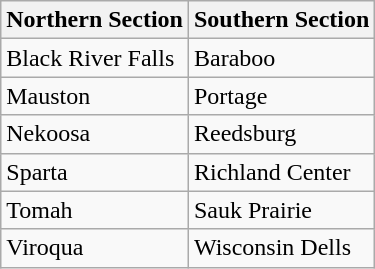<table class="wikitable">
<tr>
<th>Northern Section</th>
<th>Southern Section</th>
</tr>
<tr>
<td>Black River Falls</td>
<td>Baraboo</td>
</tr>
<tr>
<td>Mauston</td>
<td>Portage</td>
</tr>
<tr>
<td>Nekoosa</td>
<td>Reedsburg</td>
</tr>
<tr>
<td>Sparta</td>
<td>Richland Center</td>
</tr>
<tr>
<td>Tomah</td>
<td>Sauk Prairie</td>
</tr>
<tr>
<td>Viroqua</td>
<td>Wisconsin Dells</td>
</tr>
</table>
